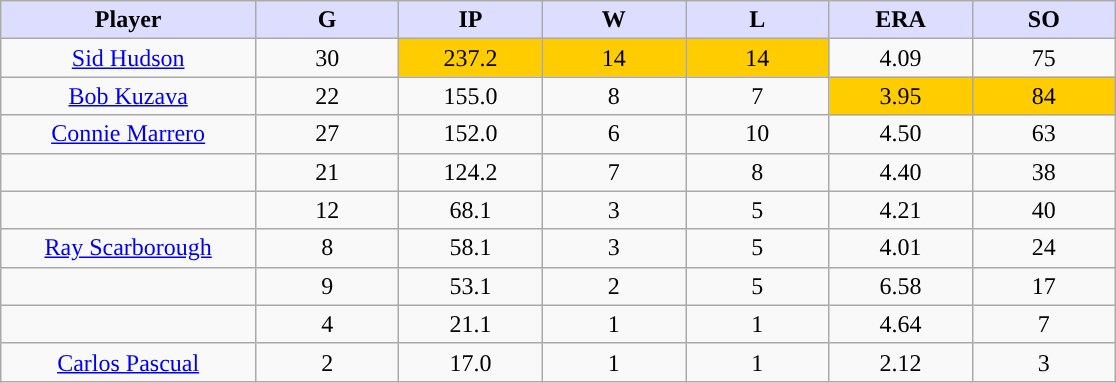<table class="wikitable sortable">
<tr>
<th style="background:#ddf; width:16%;">Player</th>
<th style="background:#ddf; width:9%;">G</th>
<th style="background:#ddf; width:9%;">IP</th>
<th style="background:#ddf; width:9%;">W</th>
<th style="background:#ddf; width:9%;">L</th>
<th style="background:#ddf; width:9%;">ERA</th>
<th style="background:#ddf; width:9%;">SO</th>
</tr>
<tr style="text-align:center;">
<td><a href='#'>Sid Hudson</a></td>
<td>30</td>
<td style="background:#fc0;">237.2</td>
<td style="background:#fc0;">14</td>
<td style="background:#fc0;">14</td>
<td>4.09</td>
<td>75</td>
</tr>
<tr align="center">
<td><a href='#'>Bob Kuzava</a></td>
<td>22</td>
<td>155.0</td>
<td>8</td>
<td>7</td>
<td style="background:#fc0;">3.95</td>
<td style="background:#fc0;">84</td>
</tr>
<tr align="center">
<td><a href='#'>Connie Marrero</a></td>
<td>27</td>
<td>152.0</td>
<td>6</td>
<td>10</td>
<td>4.50</td>
<td>63</td>
</tr>
<tr align="center">
<td></td>
<td>21</td>
<td>124.2</td>
<td>7</td>
<td>8</td>
<td>4.40</td>
<td>38</td>
</tr>
<tr style="text-align:center;">
<td></td>
<td>12</td>
<td>68.1</td>
<td>3</td>
<td>5</td>
<td>4.21</td>
<td>40</td>
</tr>
<tr style="text-align:center;">
<td><a href='#'>Ray Scarborough</a></td>
<td>8</td>
<td>58.1</td>
<td>3</td>
<td>5</td>
<td>4.01</td>
<td>24</td>
</tr>
<tr align="center">
<td></td>
<td>9</td>
<td>53.1</td>
<td>2</td>
<td>5</td>
<td>6.58</td>
<td>17</td>
</tr>
<tr style="text-align:center;">
<td></td>
<td>4</td>
<td>21.1</td>
<td>1</td>
<td>1</td>
<td>4.64</td>
<td>7</td>
</tr>
<tr align="center">
<td><a href='#'>Carlos Pascual</a></td>
<td>2</td>
<td>17.0</td>
<td>1</td>
<td>1</td>
<td>2.12</td>
<td>3</td>
</tr>
</table>
